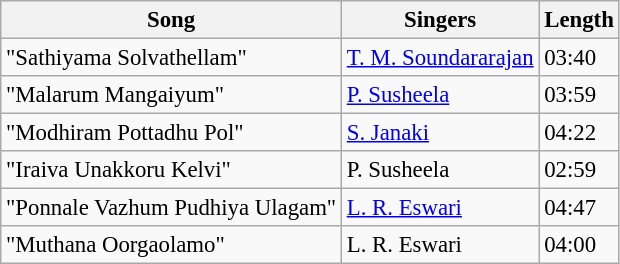<table class="wikitable" style="font-size:95%;">
<tr>
<th>Song</th>
<th>Singers</th>
<th>Length</th>
</tr>
<tr>
<td>"Sathiyama Solvathellam"</td>
<td><a href='#'>T. M. Soundararajan</a></td>
<td>03:40</td>
</tr>
<tr>
<td>"Malarum Mangaiyum"</td>
<td><a href='#'>P. Susheela</a></td>
<td>03:59</td>
</tr>
<tr>
<td>"Modhiram Pottadhu Pol"</td>
<td><a href='#'>S. Janaki</a></td>
<td>04:22</td>
</tr>
<tr>
<td>"Iraiva Unakkoru Kelvi"</td>
<td>P. Susheela</td>
<td>02:59</td>
</tr>
<tr>
<td>"Ponnale Vazhum Pudhiya Ulagam"</td>
<td><a href='#'>L. R. Eswari</a></td>
<td>04:47</td>
</tr>
<tr>
<td>"Muthana Oorgaolamo"</td>
<td>L. R. Eswari</td>
<td>04:00</td>
</tr>
</table>
